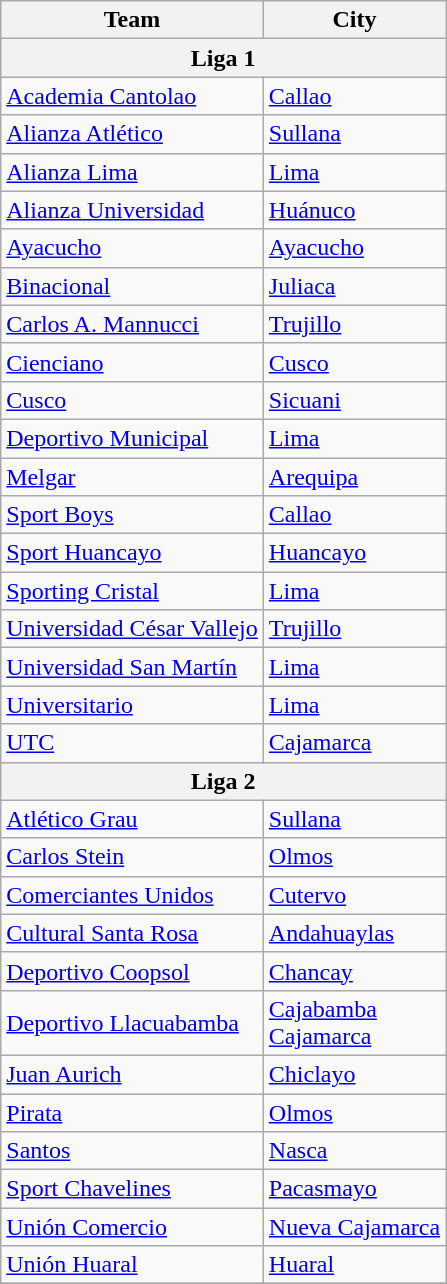<table class="wikitable sortable">
<tr>
<th>Team</th>
<th>City</th>
</tr>
<tr>
<th colspan=2>Liga 1</th>
</tr>
<tr>
<td><a href='#'>Academia Cantolao</a></td>
<td><a href='#'>Callao</a></td>
</tr>
<tr>
<td><a href='#'>Alianza Atlético</a></td>
<td><a href='#'>Sullana</a></td>
</tr>
<tr>
<td><a href='#'>Alianza Lima</a></td>
<td><a href='#'>Lima</a></td>
</tr>
<tr>
<td><a href='#'>Alianza Universidad</a></td>
<td><a href='#'>Huánuco</a></td>
</tr>
<tr>
<td><a href='#'>Ayacucho</a></td>
<td><a href='#'>Ayacucho</a></td>
</tr>
<tr>
<td><a href='#'>Binacional</a></td>
<td><a href='#'>Juliaca</a></td>
</tr>
<tr>
<td><a href='#'>Carlos A. Mannucci</a></td>
<td><a href='#'>Trujillo</a></td>
</tr>
<tr>
<td><a href='#'>Cienciano</a></td>
<td><a href='#'>Cusco</a></td>
</tr>
<tr>
<td><a href='#'>Cusco</a></td>
<td><a href='#'>Sicuani</a></td>
</tr>
<tr>
<td><a href='#'>Deportivo Municipal</a></td>
<td><a href='#'>Lima</a></td>
</tr>
<tr>
<td><a href='#'>Melgar</a></td>
<td><a href='#'>Arequipa</a></td>
</tr>
<tr>
<td><a href='#'>Sport Boys</a></td>
<td><a href='#'>Callao</a></td>
</tr>
<tr>
<td><a href='#'>Sport Huancayo</a></td>
<td><a href='#'>Huancayo</a></td>
</tr>
<tr>
<td><a href='#'>Sporting Cristal</a></td>
<td><a href='#'>Lima</a></td>
</tr>
<tr>
<td><a href='#'>Universidad César Vallejo</a></td>
<td><a href='#'>Trujillo</a></td>
</tr>
<tr>
<td><a href='#'>Universidad San Martín</a></td>
<td><a href='#'>Lima</a></td>
</tr>
<tr>
<td><a href='#'>Universitario</a></td>
<td><a href='#'>Lima</a></td>
</tr>
<tr>
<td><a href='#'>UTC</a></td>
<td><a href='#'>Cajamarca</a></td>
</tr>
<tr>
<th colspan=2>Liga 2</th>
</tr>
<tr>
<td><a href='#'>Atlético Grau</a></td>
<td><a href='#'>Sullana</a></td>
</tr>
<tr>
<td><a href='#'>Carlos Stein</a></td>
<td><a href='#'>Olmos</a></td>
</tr>
<tr>
<td><a href='#'>Comerciantes Unidos</a></td>
<td><a href='#'>Cutervo</a></td>
</tr>
<tr>
<td><a href='#'>Cultural Santa Rosa</a></td>
<td><a href='#'>Andahuaylas</a></td>
</tr>
<tr>
<td><a href='#'>Deportivo Coopsol</a></td>
<td><a href='#'>Chancay</a></td>
</tr>
<tr>
<td><a href='#'>Deportivo Llacuabamba</a></td>
<td><a href='#'>Cajabamba</a><br><a href='#'>Cajamarca</a></td>
</tr>
<tr>
<td><a href='#'>Juan Aurich</a></td>
<td><a href='#'>Chiclayo</a></td>
</tr>
<tr>
<td><a href='#'>Pirata</a></td>
<td><a href='#'>Olmos</a></td>
</tr>
<tr>
<td><a href='#'>Santos</a></td>
<td><a href='#'>Nasca</a></td>
</tr>
<tr>
<td><a href='#'>Sport Chavelines</a></td>
<td><a href='#'>Pacasmayo</a></td>
</tr>
<tr>
<td><a href='#'>Unión Comercio</a></td>
<td><a href='#'>Nueva Cajamarca</a></td>
</tr>
<tr>
<td><a href='#'>Unión Huaral</a></td>
<td><a href='#'>Huaral</a></td>
</tr>
<tr>
</tr>
</table>
